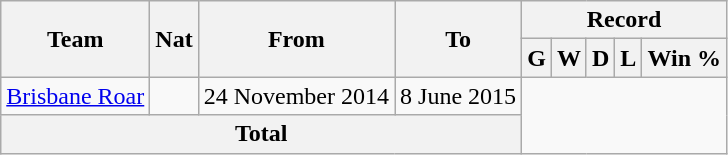<table class="wikitable" style="text-align: center">
<tr>
<th rowspan="2">Team</th>
<th rowspan="2">Nat</th>
<th rowspan="2">From</th>
<th rowspan="2">To</th>
<th colspan="5">Record</th>
</tr>
<tr>
<th>G</th>
<th>W</th>
<th>D</th>
<th>L</th>
<th>Win %</th>
</tr>
<tr>
<td align=left><a href='#'>Brisbane Roar</a></td>
<td></td>
<td align=left>24 November 2014</td>
<td align=left>8 June 2015<br></td>
</tr>
<tr>
<th colspan="4">Total<br></th>
</tr>
</table>
